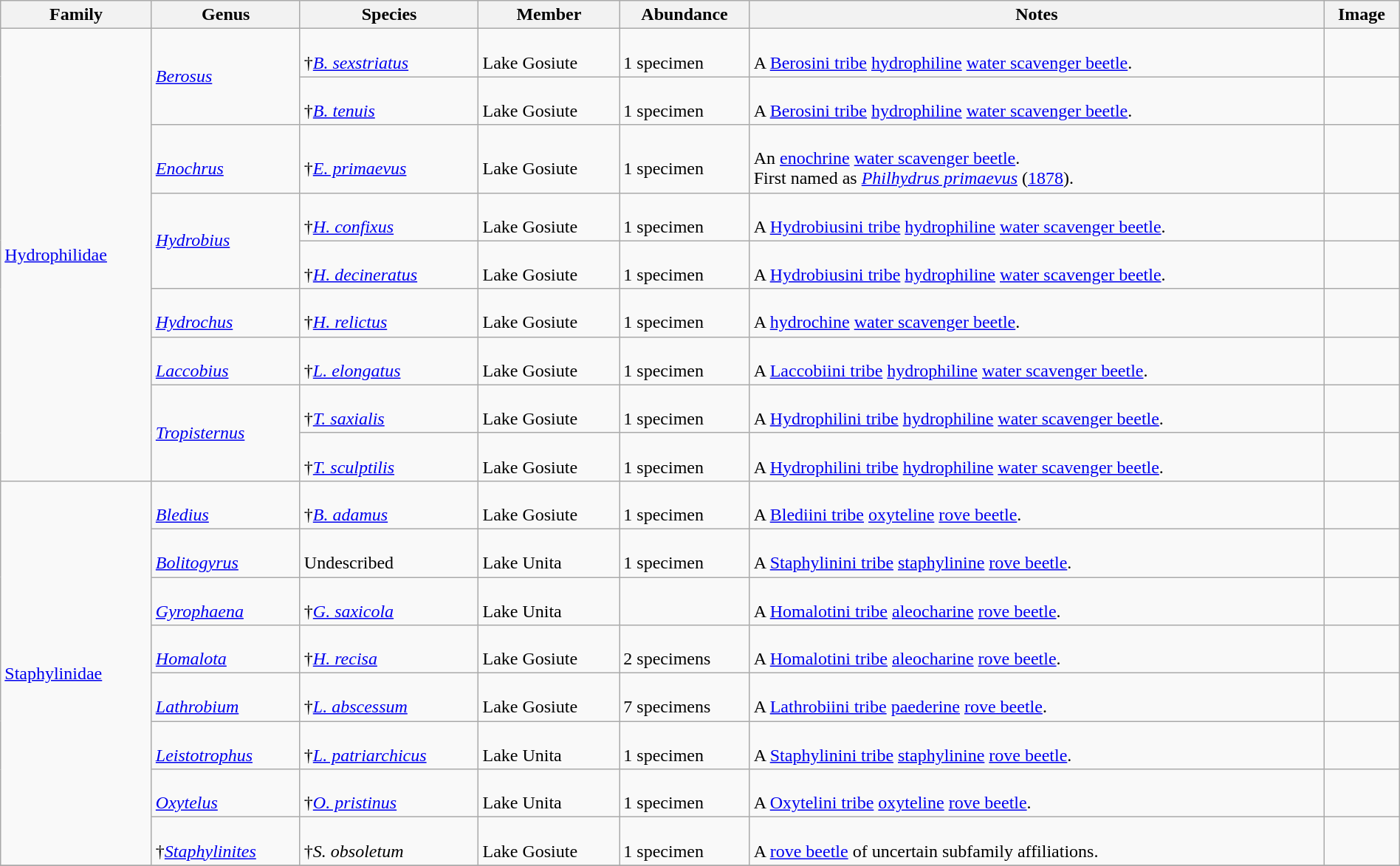<table class="wikitable" style="margin:auto;width:100%;">
<tr>
<th>Family</th>
<th>Genus</th>
<th>Species</th>
<th>Member</th>
<th>Abundance</th>
<th>Notes</th>
<th>Image</th>
</tr>
<tr>
<td rowspan=9><a href='#'>Hydrophilidae</a></td>
<td rowspan=2><em><a href='#'>Berosus</a></em></td>
<td><br>†<em><a href='#'>B. sexstriatus</a></em> </td>
<td><br>Lake Gosiute</td>
<td><br>1 specimen</td>
<td><br>A <a href='#'>Berosini tribe</a> <a href='#'>hydrophiline</a> <a href='#'>water scavenger beetle</a>.</td>
<td><br></td>
</tr>
<tr>
<td><br>†<em><a href='#'>B. tenuis</a></em> </td>
<td><br>Lake Gosiute</td>
<td><br>1 specimen</td>
<td><br>A <a href='#'>Berosini tribe</a> <a href='#'>hydrophiline</a> <a href='#'>water scavenger beetle</a>.</td>
<td><br></td>
</tr>
<tr>
<td><br><em><a href='#'>Enochrus</a></em></td>
<td><br>†<em><a href='#'>E. primaevus</a></em> </td>
<td><br>Lake Gosiute</td>
<td><br>1 specimen</td>
<td><br>An <a href='#'>enochrine</a> <a href='#'>water scavenger beetle</a>.<br>First named as <em><a href='#'>Philhydrus primaevus</a></em> (<a href='#'>1878</a>).</td>
<td><br></td>
</tr>
<tr>
<td rowspan=2><em><a href='#'>Hydrobius</a></em></td>
<td><br>†<em><a href='#'>H. confixus</a></em> </td>
<td><br>Lake Gosiute</td>
<td><br>1 specimen</td>
<td><br>A <a href='#'>Hydrobiusini tribe</a> <a href='#'>hydrophiline</a> <a href='#'>water scavenger beetle</a>.</td>
<td><br></td>
</tr>
<tr>
<td><br>†<em><a href='#'>H. decineratus</a></em> </td>
<td><br>Lake Gosiute</td>
<td><br>1 specimen</td>
<td><br>A <a href='#'>Hydrobiusini tribe</a> <a href='#'>hydrophiline</a> <a href='#'>water scavenger beetle</a>.</td>
<td><br></td>
</tr>
<tr>
<td><br><em><a href='#'>Hydrochus</a></em></td>
<td><br>†<em><a href='#'>H. relictus</a></em> </td>
<td><br>Lake Gosiute</td>
<td><br>1 specimen</td>
<td><br>A <a href='#'>hydrochine</a> <a href='#'>water scavenger beetle</a>.</td>
<td><br></td>
</tr>
<tr>
<td><br><em><a href='#'>Laccobius</a></em></td>
<td><br>†<em><a href='#'>L. elongatus</a></em> </td>
<td><br>Lake Gosiute</td>
<td><br>1 specimen</td>
<td><br>A <a href='#'>Laccobiini tribe</a> <a href='#'>hydrophiline</a> <a href='#'>water scavenger beetle</a>.</td>
<td><br></td>
</tr>
<tr>
<td rowspan=2><em><a href='#'>Tropisternus</a></em></td>
<td><br>†<em><a href='#'>T. saxialis</a></em> </td>
<td><br>Lake Gosiute</td>
<td><br>1 specimen</td>
<td><br>A <a href='#'>Hydrophilini tribe</a> <a href='#'>hydrophiline</a> <a href='#'>water scavenger beetle</a>.</td>
<td><br></td>
</tr>
<tr>
<td><br>†<em><a href='#'>T. sculptilis</a></em> </td>
<td><br>Lake Gosiute</td>
<td><br>1 specimen</td>
<td><br>A <a href='#'>Hydrophilini tribe</a> <a href='#'>hydrophiline</a> <a href='#'>water scavenger beetle</a>.</td>
<td><br></td>
</tr>
<tr>
<td rowspan=8><a href='#'>Staphylinidae</a></td>
<td><br><em><a href='#'>Bledius</a></em></td>
<td><br>†<em><a href='#'>B. adamus</a></em> </td>
<td><br>Lake Gosiute</td>
<td><br>1 specimen</td>
<td><br>A <a href='#'>Blediini tribe</a> <a href='#'>oxyteline</a> <a href='#'>rove beetle</a>.</td>
<td><br></td>
</tr>
<tr>
<td><br><em><a href='#'>Bolitogyrus</a></em></td>
<td><br>Undescribed</td>
<td><br>Lake Unita</td>
<td><br>1 specimen</td>
<td><br>A <a href='#'>Staphylinini tribe</a> <a href='#'>staphylinine</a> <a href='#'>rove beetle</a>.</td>
<td></td>
</tr>
<tr>
<td><br><em><a href='#'>Gyrophaena</a></em></td>
<td><br>†<em><a href='#'>G. saxicola</a></em> </td>
<td><br>Lake Unita</td>
<td></td>
<td><br>A <a href='#'>Homalotini tribe</a> <a href='#'>aleocharine</a> <a href='#'>rove beetle</a>.</td>
<td><br></td>
</tr>
<tr>
<td><br><em><a href='#'>Homalota</a></em></td>
<td><br>†<em><a href='#'>H. recisa</a></em> </td>
<td><br>Lake Gosiute</td>
<td><br>2 specimens</td>
<td><br>A <a href='#'>Homalotini tribe</a> <a href='#'>aleocharine</a> <a href='#'>rove beetle</a>.</td>
<td><br></td>
</tr>
<tr>
<td><br><em><a href='#'>Lathrobium</a></em></td>
<td><br>†<em><a href='#'>L. abscessum</a></em> </td>
<td><br>Lake Gosiute</td>
<td><br>7 specimens</td>
<td><br>A <a href='#'>Lathrobiini tribe</a> <a href='#'>paederine</a> <a href='#'>rove beetle</a>.</td>
<td><br></td>
</tr>
<tr>
<td><br><em><a href='#'>Leistotrophus</a></em></td>
<td><br>†<em><a href='#'>L. patriarchicus</a></em> </td>
<td><br>Lake Unita</td>
<td><br>1 specimen</td>
<td><br>A <a href='#'>Staphylinini tribe</a> <a href='#'>staphylinine</a> <a href='#'>rove beetle</a>.</td>
<td><br></td>
</tr>
<tr>
<td><br><em><a href='#'>Oxytelus</a></em></td>
<td><br>†<em><a href='#'>O. pristinus</a></em> </td>
<td><br>Lake Unita</td>
<td><br>1 specimen</td>
<td><br>A <a href='#'>Oxytelini tribe</a> <a href='#'>oxyteline</a> <a href='#'>rove beetle</a>.</td>
<td><br></td>
</tr>
<tr>
<td><br>†<em><a href='#'>Staphylinites</a></em></td>
<td><br>†<em>S. obsoletum</em> </td>
<td><br>Lake Gosiute</td>
<td><br>1 specimen</td>
<td><br>A <a href='#'>rove beetle</a> of uncertain subfamily affiliations.</td>
<td><br></td>
</tr>
<tr>
</tr>
</table>
